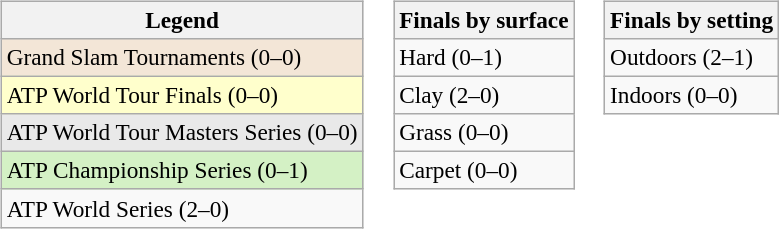<table>
<tr valign=top>
<td><br><table class=wikitable style=font-size:97%>
<tr>
<th>Legend</th>
</tr>
<tr style="background:#f3e6d7;">
<td>Grand Slam Tournaments (0–0)</td>
</tr>
<tr style="background:#ffc;">
<td>ATP World Tour Finals (0–0)</td>
</tr>
<tr style="background:#e9e9e9;">
<td>ATP World Tour Masters Series (0–0)</td>
</tr>
<tr style="background:#d4f1c5;">
<td>ATP Championship Series (0–1)</td>
</tr>
<tr>
<td>ATP World Series (2–0)</td>
</tr>
</table>
</td>
<td><br><table class=wikitable style=font-size:97%>
<tr>
<th>Finals by surface</th>
</tr>
<tr>
<td>Hard (0–1)</td>
</tr>
<tr>
<td>Clay (2–0)</td>
</tr>
<tr>
<td>Grass (0–0)</td>
</tr>
<tr>
<td>Carpet (0–0)</td>
</tr>
</table>
</td>
<td><br><table class=wikitable style=font-size:97%>
<tr>
<th>Finals by setting</th>
</tr>
<tr>
<td>Outdoors (2–1)</td>
</tr>
<tr>
<td>Indoors (0–0)</td>
</tr>
</table>
</td>
</tr>
</table>
